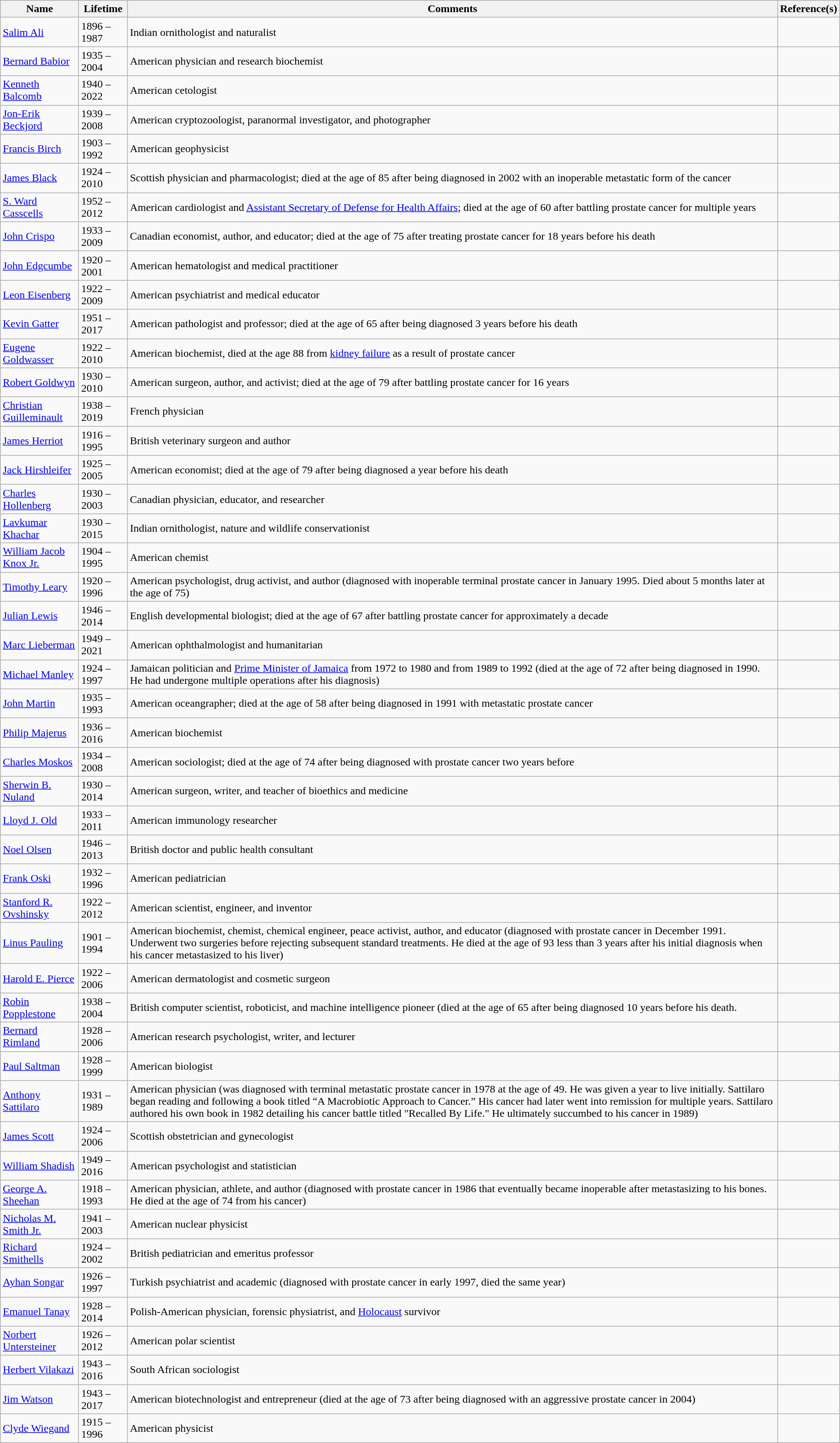<table class="wikitable">
<tr>
<th>Name</th>
<th>Lifetime</th>
<th>Comments</th>
<th>Reference(s)</th>
</tr>
<tr>
<td><a href='#'>Salim Ali</a></td>
<td>1896 – 1987</td>
<td>Indian ornithologist and naturalist</td>
<td></td>
</tr>
<tr>
<td><a href='#'>Bernard Babior</a></td>
<td>1935 – 2004</td>
<td>American physician and research biochemist</td>
<td></td>
</tr>
<tr>
<td><a href='#'>Kenneth Balcomb</a></td>
<td>1940 – 2022</td>
<td>American cetologist</td>
<td></td>
</tr>
<tr>
<td><a href='#'>Jon-Erik Beckjord</a></td>
<td>1939 – 2008</td>
<td>American cryptozoologist, paranormal investigator, and photographer</td>
<td></td>
</tr>
<tr>
<td><a href='#'>Francis Birch</a></td>
<td>1903 – 1992</td>
<td>American geophysicist</td>
<td></td>
</tr>
<tr>
<td><a href='#'>James Black</a></td>
<td>1924 – 2010</td>
<td>Scottish physician and pharmacologist; died at the age of 85 after being diagnosed in 2002 with an inoperable metastatic form of the cancer</td>
<td></td>
</tr>
<tr>
<td><a href='#'>S. Ward Casscells</a></td>
<td>1952 – 2012</td>
<td>American cardiologist and <a href='#'>Assistant Secretary of Defense for Health Affairs</a>; died at the age of 60 after battling prostate cancer for multiple years</td>
<td></td>
</tr>
<tr>
<td><a href='#'>John Crispo</a></td>
<td>1933 – 2009</td>
<td>Canadian economist, author, and educator; died at the age of 75 after treating prostate cancer for 18 years before his death</td>
<td></td>
</tr>
<tr>
<td><a href='#'>John Edgcumbe</a></td>
<td>1920 – 2001</td>
<td>American hematologist and medical practitioner</td>
<td></td>
</tr>
<tr>
<td><a href='#'>Leon Eisenberg</a></td>
<td>1922 – 2009</td>
<td>American psychiatrist and medical educator</td>
<td></td>
</tr>
<tr>
<td><a href='#'>Kevin Gatter</a></td>
<td>1951 – 2017</td>
<td>American pathologist and professor; died at the age of 65 after being diagnosed 3 years before his death</td>
<td></td>
</tr>
<tr>
<td><a href='#'>Eugene Goldwasser</a></td>
<td>1922 – 2010</td>
<td>American biochemist, died at the age 88 from <a href='#'>kidney failure</a> as a result of prostate cancer</td>
<td></td>
</tr>
<tr>
<td><a href='#'>Robert Goldwyn</a></td>
<td>1930 – 2010</td>
<td>American surgeon, author, and activist; died at the age of 79 after battling prostate cancer for 16 years</td>
<td></td>
</tr>
<tr>
<td><a href='#'>Christian Guilleminault</a></td>
<td>1938 – 2019</td>
<td>French physician</td>
<td></td>
</tr>
<tr>
<td><a href='#'>James Herriot</a></td>
<td>1916 – 1995</td>
<td>British veterinary surgeon and author</td>
<td></td>
</tr>
<tr>
<td><a href='#'>Jack Hirshleifer</a></td>
<td>1925 – 2005</td>
<td>American economist; died at the age of 79 after being diagnosed a year before his death</td>
<td></td>
</tr>
<tr>
<td><a href='#'>Charles Hollenberg</a></td>
<td>1930 – 2003</td>
<td>Canadian physician, educator, and researcher</td>
<td></td>
</tr>
<tr>
<td><a href='#'>Lavkumar Khachar</a></td>
<td>1930 – 2015</td>
<td>Indian ornithologist, nature and wildlife conservationist</td>
<td></td>
</tr>
<tr>
<td><a href='#'>William Jacob Knox Jr.</a></td>
<td>1904 – 1995</td>
<td>American chemist</td>
<td></td>
</tr>
<tr>
<td><a href='#'>Timothy Leary</a></td>
<td>1920 – 1996</td>
<td>American psychologist, drug activist, and author (diagnosed with inoperable terminal prostate cancer in January 1995. Died about 5 months later at the age of 75)</td>
<td></td>
</tr>
<tr>
<td><a href='#'>Julian Lewis</a></td>
<td>1946 – 2014</td>
<td>English developmental biologist; died at the age of 67 after battling prostate cancer for approximately a decade</td>
<td></td>
</tr>
<tr>
<td><a href='#'>Marc Lieberman</a></td>
<td>1949 – 2021</td>
<td>American ophthalmologist and humanitarian</td>
<td></td>
</tr>
<tr>
<td><a href='#'>Michael Manley</a></td>
<td>1924 – 1997</td>
<td>Jamaican politician and <a href='#'>Prime Minister of Jamaica</a> from 1972 to 1980 and from 1989 to 1992 (died at the age of 72 after being diagnosed in 1990. He had undergone multiple operations after his diagnosis)</td>
<td></td>
</tr>
<tr>
<td><a href='#'>John Martin</a></td>
<td>1935 – 1993</td>
<td>American oceangrapher; died at the age of 58 after being diagnosed in 1991 with metastatic prostate cancer</td>
<td></td>
</tr>
<tr>
<td><a href='#'>Philip Majerus</a></td>
<td>1936 – 2016</td>
<td>American biochemist</td>
<td></td>
</tr>
<tr>
<td><a href='#'>Charles Moskos</a></td>
<td>1934 – 2008</td>
<td>American sociologist; died at the age of 74 after being diagnosed with prostate cancer two years before</td>
<td></td>
</tr>
<tr>
<td><a href='#'>Sherwin B. Nuland</a></td>
<td>1930 – 2014</td>
<td>American surgeon, writer, and teacher of bioethics and medicine</td>
<td></td>
</tr>
<tr>
<td><a href='#'>Lloyd J. Old</a></td>
<td>1933 – 2011</td>
<td>American immunology researcher</td>
<td></td>
</tr>
<tr>
<td><a href='#'>Noel Olsen</a></td>
<td>1946 – 2013</td>
<td>British doctor and public health consultant</td>
<td></td>
</tr>
<tr>
<td><a href='#'>Frank Oski</a></td>
<td>1932 – 1996</td>
<td>American pediatrician</td>
<td></td>
</tr>
<tr>
<td><a href='#'>Stanford R. Ovshinsky</a></td>
<td>1922 – 2012</td>
<td>American scientist, engineer, and inventor</td>
<td></td>
</tr>
<tr>
<td><a href='#'>Linus Pauling</a></td>
<td>1901 – 1994</td>
<td>American biochemist, chemist, chemical engineer, peace activist, author, and educator (diagnosed with prostate cancer in December 1991. Underwent two surgeries before rejecting subsequent standard treatments. He died at the age of 93 less than 3 years after his initial diagnosis when his cancer metastasized to his liver)</td>
<td></td>
</tr>
<tr>
<td><a href='#'>Harold E. Pierce</a></td>
<td>1922 – 2006</td>
<td>American dermatologist and cosmetic surgeon</td>
<td></td>
</tr>
<tr>
<td><a href='#'>Robin Popplestone</a></td>
<td>1938 – 2004</td>
<td>British computer scientist, roboticist, and machine intelligence pioneer (died at the age of 65 after being diagnosed 10 years before his death.</td>
<td></td>
</tr>
<tr>
<td><a href='#'>Bernard Rimland</a></td>
<td>1928 – 2006</td>
<td>American research psychologist, writer, and lecturer</td>
<td></td>
</tr>
<tr>
<td><a href='#'>Paul Saltman</a></td>
<td>1928 – 1999</td>
<td>American biologist</td>
<td></td>
</tr>
<tr>
<td><a href='#'>Anthony Sattilaro</a></td>
<td>1931 – 1989</td>
<td>American physician (was diagnosed with terminal metastatic prostate cancer in 1978 at the age of 49. He was given a year to live initially. Sattilaro began reading and following a book titled “A Macrobiotic Approach to Cancer.” His cancer had later went into remission for multiple years. Sattilaro authored his own book in 1982 detailing his cancer battle titled "Recalled By Life." He ultimately succumbed to his cancer in 1989)</td>
<td></td>
</tr>
<tr>
<td><a href='#'>James Scott</a></td>
<td>1924 – 2006</td>
<td>Scottish obstetrician and gynecologist</td>
<td></td>
</tr>
<tr>
<td><a href='#'>William Shadish</a></td>
<td>1949 – 2016</td>
<td>American psychologist and statistician</td>
<td></td>
</tr>
<tr>
<td><a href='#'>George A. Sheehan</a></td>
<td>1918 – 1993</td>
<td>American physician, athlete, and author (diagnosed with prostate cancer in 1986 that eventually became inoperable after metastasizing to his bones. He died at the age of 74 from his cancer)</td>
<td></td>
</tr>
<tr>
<td><a href='#'>Nicholas M. Smith Jr.</a></td>
<td>1941 – 2003</td>
<td>American nuclear physicist</td>
<td></td>
</tr>
<tr>
<td><a href='#'>Richard Smithells</a></td>
<td>1924 – 2002</td>
<td>British pediatrician and emeritus professor</td>
<td></td>
</tr>
<tr>
<td><a href='#'>Ayhan Songar</a></td>
<td>1926 – 1997</td>
<td>Turkish psychiatrist and academic (diagnosed with prostate cancer in early 1997, died the same year)</td>
<td></td>
</tr>
<tr>
<td><a href='#'>Emanuel Tanay</a></td>
<td>1928 – 2014</td>
<td>Polish-American physician, forensic physiatrist, and <a href='#'>Holocaust</a> survivor</td>
<td></td>
</tr>
<tr>
<td><a href='#'>Norbert Untersteiner</a></td>
<td>1926 – 2012</td>
<td>American polar scientist</td>
<td></td>
</tr>
<tr>
<td><a href='#'>Herbert Vilakazi</a></td>
<td>1943 – 2016</td>
<td>South African sociologist</td>
<td></td>
</tr>
<tr>
<td><a href='#'>Jim Watson</a></td>
<td>1943 – 2017</td>
<td>American biotechnologist and entrepreneur (died at the age of 73 after being diagnosed with an aggressive prostate cancer in 2004)</td>
<td></td>
</tr>
<tr>
<td><a href='#'>Clyde Wiegand</a></td>
<td>1915 – 1996</td>
<td>American physicist</td>
<td></td>
</tr>
</table>
